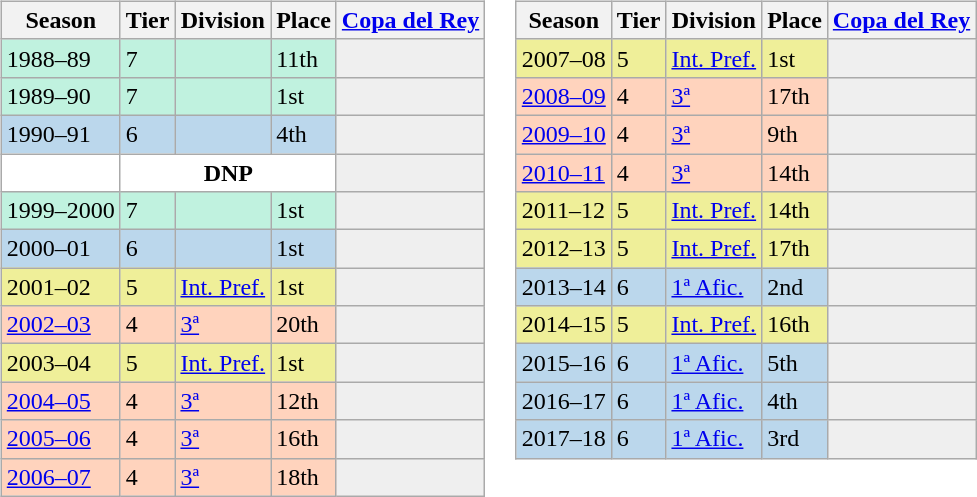<table>
<tr>
<td valign="top" width=0%><br><table class="wikitable">
<tr style="background:#f0f6fa;">
<th>Season</th>
<th>Tier</th>
<th>Division</th>
<th>Place</th>
<th><a href='#'>Copa del Rey</a></th>
</tr>
<tr>
<td style="background:#C0F2DF;">1988–89</td>
<td style="background:#C0F2DF;">7</td>
<td style="background:#C0F2DF;"></td>
<td style="background:#C0F2DF;">11th</td>
<th style="background:#efefef;"></th>
</tr>
<tr>
<td style="background:#C0F2DF;">1989–90</td>
<td style="background:#C0F2DF;">7</td>
<td style="background:#C0F2DF;"></td>
<td style="background:#C0F2DF;">1st</td>
<th style="background:#efefef;"></th>
</tr>
<tr>
<td style="background:#BBD7EC;">1990–91</td>
<td style="background:#BBD7EC;">6</td>
<td style="background:#BBD7EC;"></td>
<td style="background:#BBD7EC;">4th</td>
<th style="background:#efefef;"></th>
</tr>
<tr>
<td style="background:#FFFFFF;"></td>
<th style="background:#FFFFFF;" colspan="3">DNP</th>
<th style="background:#efefef;"></th>
</tr>
<tr>
<td style="background:#C0F2DF;">1999–2000</td>
<td style="background:#C0F2DF;">7</td>
<td style="background:#C0F2DF;"></td>
<td style="background:#C0F2DF;">1st</td>
<th style="background:#efefef;"></th>
</tr>
<tr>
<td style="background:#BBD7EC;">2000–01</td>
<td style="background:#BBD7EC;">6</td>
<td style="background:#BBD7EC;"></td>
<td style="background:#BBD7EC;">1st</td>
<th style="background:#efefef;"></th>
</tr>
<tr>
<td style="background:#EFEF99;">2001–02</td>
<td style="background:#EFEF99;">5</td>
<td style="background:#EFEF99;"><a href='#'>Int. Pref.</a></td>
<td style="background:#EFEF99;">1st</td>
<th style="background:#efefef;"></th>
</tr>
<tr>
<td style="background:#FFD3BD;"><a href='#'>2002–03</a></td>
<td style="background:#FFD3BD;">4</td>
<td style="background:#FFD3BD;"><a href='#'>3ª</a></td>
<td style="background:#FFD3BD;">20th</td>
<th style="background:#efefef;"></th>
</tr>
<tr>
<td style="background:#EFEF99;">2003–04</td>
<td style="background:#EFEF99;">5</td>
<td style="background:#EFEF99;"><a href='#'>Int. Pref.</a></td>
<td style="background:#EFEF99;">1st</td>
<th style="background:#efefef;"></th>
</tr>
<tr>
<td style="background:#FFD3BD;"><a href='#'>2004–05</a></td>
<td style="background:#FFD3BD;">4</td>
<td style="background:#FFD3BD;"><a href='#'>3ª</a></td>
<td style="background:#FFD3BD;">12th</td>
<th style="background:#efefef;"></th>
</tr>
<tr>
<td style="background:#FFD3BD;"><a href='#'>2005–06</a></td>
<td style="background:#FFD3BD;">4</td>
<td style="background:#FFD3BD;"><a href='#'>3ª</a></td>
<td style="background:#FFD3BD;">16th</td>
<th style="background:#efefef;"></th>
</tr>
<tr>
<td style="background:#FFD3BD;"><a href='#'>2006–07</a></td>
<td style="background:#FFD3BD;">4</td>
<td style="background:#FFD3BD;"><a href='#'>3ª</a></td>
<td style="background:#FFD3BD;">18th</td>
<th style="background:#efefef;"></th>
</tr>
</table>
</td>
<td valign="top" width=0%><br><table class="wikitable">
<tr style="background:#f0f6fa;">
<th>Season</th>
<th>Tier</th>
<th>Division</th>
<th>Place</th>
<th><a href='#'>Copa del Rey</a></th>
</tr>
<tr>
<td style="background:#EFEF99;">2007–08</td>
<td style="background:#EFEF99;">5</td>
<td style="background:#EFEF99;"><a href='#'>Int. Pref.</a></td>
<td style="background:#EFEF99;">1st</td>
<th style="background:#efefef;"></th>
</tr>
<tr>
<td style="background:#FFD3BD;"><a href='#'>2008–09</a></td>
<td style="background:#FFD3BD;">4</td>
<td style="background:#FFD3BD;"><a href='#'>3ª</a></td>
<td style="background:#FFD3BD;">17th</td>
<td style="background:#efefef;"></td>
</tr>
<tr>
<td style="background:#FFD3BD;"><a href='#'>2009–10</a></td>
<td style="background:#FFD3BD;">4</td>
<td style="background:#FFD3BD;"><a href='#'>3ª</a></td>
<td style="background:#FFD3BD;">9th</td>
<td style="background:#efefef;"></td>
</tr>
<tr>
<td style="background:#FFD3BD;"><a href='#'>2010–11</a></td>
<td style="background:#FFD3BD;">4</td>
<td style="background:#FFD3BD;"><a href='#'>3ª</a></td>
<td style="background:#FFD3BD;">14th</td>
<td style="background:#efefef;"></td>
</tr>
<tr>
<td style="background:#EFEF99;">2011–12</td>
<td style="background:#EFEF99;">5</td>
<td style="background:#EFEF99;"><a href='#'>Int. Pref.</a></td>
<td style="background:#EFEF99;">14th</td>
<th style="background:#efefef;"></th>
</tr>
<tr>
<td style="background:#EFEF99;">2012–13</td>
<td style="background:#EFEF99;">5</td>
<td style="background:#EFEF99;"><a href='#'>Int. Pref.</a></td>
<td style="background:#EFEF99;">17th</td>
<th style="background:#efefef;"></th>
</tr>
<tr>
<td style="background:#BBD7EC;">2013–14</td>
<td style="background:#BBD7EC;">6</td>
<td style="background:#BBD7EC;"><a href='#'>1ª Afic.</a></td>
<td style="background:#BBD7EC;">2nd</td>
<th style="background:#efefef;"></th>
</tr>
<tr>
<td style="background:#EFEF99;">2014–15</td>
<td style="background:#EFEF99;">5</td>
<td style="background:#EFEF99;"><a href='#'>Int. Pref.</a></td>
<td style="background:#EFEF99;">16th</td>
<th style="background:#efefef;"></th>
</tr>
<tr>
<td style="background:#BBD7EC;">2015–16</td>
<td style="background:#BBD7EC;">6</td>
<td style="background:#BBD7EC;"><a href='#'>1ª Afic.</a></td>
<td style="background:#BBD7EC;">5th</td>
<th style="background:#efefef;"></th>
</tr>
<tr>
<td style="background:#BBD7EC;">2016–17</td>
<td style="background:#BBD7EC;">6</td>
<td style="background:#BBD7EC;"><a href='#'>1ª Afic.</a></td>
<td style="background:#BBD7EC;">4th</td>
<th style="background:#efefef;"></th>
</tr>
<tr>
<td style="background:#BBD7EC;">2017–18</td>
<td style="background:#BBD7EC;">6</td>
<td style="background:#BBD7EC;"><a href='#'>1ª Afic.</a></td>
<td style="background:#BBD7EC;">3rd</td>
<th style="background:#efefef;"></th>
</tr>
</table>
</td>
</tr>
</table>
